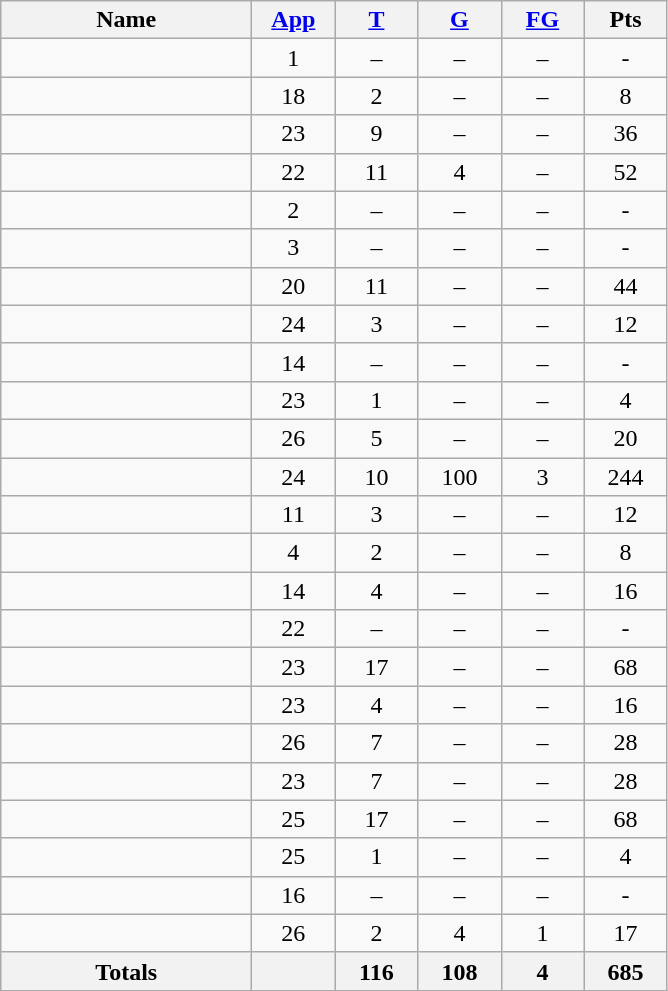<table class="wikitable sortable" style="text-align: center;">
<tr>
<th style="width:10em">Name</th>
<th style="width:3em"><a href='#'>App</a></th>
<th style="width:3em"><a href='#'>T</a></th>
<th style="width:3em"><a href='#'>G</a></th>
<th style="width:3em"><a href='#'>FG</a></th>
<th style="width:3em">Pts</th>
</tr>
<tr>
<td style="text-align:left;"></td>
<td>1</td>
<td>–</td>
<td>–</td>
<td>–</td>
<td>-</td>
</tr>
<tr>
<td style="text-align:left;"></td>
<td>18</td>
<td>2</td>
<td>–</td>
<td>–</td>
<td>8</td>
</tr>
<tr>
<td style="text-align:left;"></td>
<td>23</td>
<td>9</td>
<td>–</td>
<td>–</td>
<td>36</td>
</tr>
<tr>
<td style="text-align:left;"></td>
<td>22</td>
<td>11</td>
<td>4</td>
<td>–</td>
<td>52</td>
</tr>
<tr>
<td style="text-align:left;"></td>
<td>2</td>
<td>–</td>
<td>–</td>
<td>–</td>
<td>-</td>
</tr>
<tr>
<td style="text-align:left;"></td>
<td>3</td>
<td>–</td>
<td>–</td>
<td>–</td>
<td>-</td>
</tr>
<tr>
<td style="text-align:left;"></td>
<td>20</td>
<td>11</td>
<td>–</td>
<td>–</td>
<td>44</td>
</tr>
<tr>
<td style="text-align:left;"></td>
<td>24</td>
<td>3</td>
<td>–</td>
<td>–</td>
<td>12</td>
</tr>
<tr>
<td style="text-align:left;"></td>
<td>14</td>
<td>–</td>
<td>–</td>
<td>–</td>
<td>-</td>
</tr>
<tr>
<td style="text-align:left;"></td>
<td>23</td>
<td>1</td>
<td>–</td>
<td>–</td>
<td>4</td>
</tr>
<tr>
<td style="text-align:left;"></td>
<td>26</td>
<td>5</td>
<td>–</td>
<td>–</td>
<td>20</td>
</tr>
<tr>
<td style="text-align:left;"></td>
<td>24</td>
<td>10</td>
<td>100</td>
<td>3</td>
<td>244</td>
</tr>
<tr>
<td style="text-align:left;"></td>
<td>11</td>
<td>3</td>
<td>–</td>
<td>–</td>
<td>12</td>
</tr>
<tr>
<td style="text-align:left;"></td>
<td>4</td>
<td>2</td>
<td>–</td>
<td>–</td>
<td>8</td>
</tr>
<tr>
<td style="text-align:left;"></td>
<td>14</td>
<td>4</td>
<td>–</td>
<td>–</td>
<td>16</td>
</tr>
<tr>
<td style="text-align:left;"></td>
<td>22</td>
<td>–</td>
<td>–</td>
<td>–</td>
<td>-</td>
</tr>
<tr>
<td style="text-align:left;"></td>
<td>23</td>
<td>17</td>
<td>–</td>
<td>–</td>
<td>68</td>
</tr>
<tr>
<td style="text-align:left;"></td>
<td>23</td>
<td>4</td>
<td>–</td>
<td>–</td>
<td>16</td>
</tr>
<tr>
<td style="text-align:left;"></td>
<td>26</td>
<td>7</td>
<td>–</td>
<td>–</td>
<td>28</td>
</tr>
<tr>
<td style="text-align:left;"></td>
<td>23</td>
<td>7</td>
<td>–</td>
<td>–</td>
<td>28</td>
</tr>
<tr>
<td style="text-align:left;"></td>
<td>25</td>
<td>17</td>
<td>–</td>
<td>–</td>
<td>68</td>
</tr>
<tr>
<td style="text-align:left;"></td>
<td>25</td>
<td>1</td>
<td>–</td>
<td>–</td>
<td>4</td>
</tr>
<tr>
<td style="text-align:left;"></td>
<td>16</td>
<td>–</td>
<td>–</td>
<td>–</td>
<td>-</td>
</tr>
<tr>
<td style="text-align:left;"></td>
<td>26</td>
<td>2</td>
<td>4</td>
<td>1</td>
<td>17</td>
</tr>
<tr class="sortbottom">
<th>Totals</th>
<th></th>
<th>116</th>
<th>108</th>
<th>4</th>
<th>685</th>
</tr>
</table>
